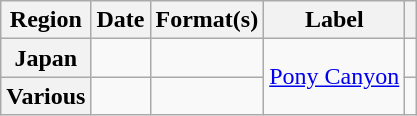<table class="wikitable plainrowheaders">
<tr>
<th scope="col">Region</th>
<th scope="col">Date</th>
<th scope="col">Format(s)</th>
<th scope="col">Label</th>
<th scope="col"></th>
</tr>
<tr>
<th scope="row">Japan</th>
<td></td>
<td></td>
<td rowspan="2"><a href='#'>Pony Canyon</a></td>
<td></td>
</tr>
<tr>
<th scope="row">Various</th>
<td></td>
<td></td>
<td></td>
</tr>
</table>
